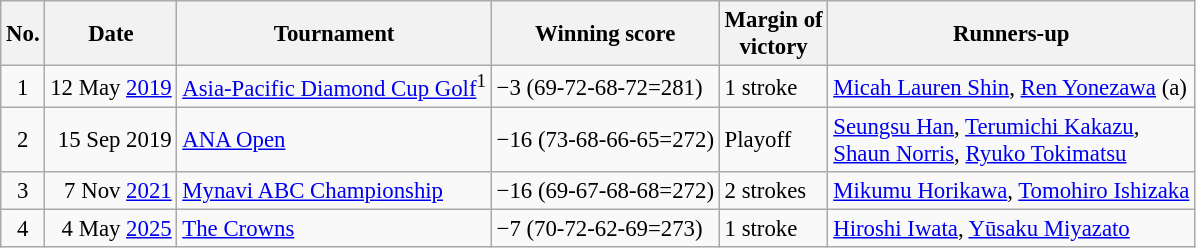<table class="wikitable" style="font-size:95%;">
<tr>
<th>No.</th>
<th>Date</th>
<th>Tournament</th>
<th>Winning score</th>
<th>Margin of<br>victory</th>
<th>Runners-up</th>
</tr>
<tr>
<td align=center>1</td>
<td align=right>12 May <a href='#'>2019</a></td>
<td><a href='#'>Asia-Pacific Diamond Cup Golf</a><sup>1</sup></td>
<td>−3 (69-72-68-72=281)</td>
<td>1 stroke</td>
<td> <a href='#'>Micah Lauren Shin</a>,  <a href='#'>Ren Yonezawa</a> (a)</td>
</tr>
<tr>
<td align=center>2</td>
<td align=right>15 Sep 2019</td>
<td><a href='#'>ANA Open</a></td>
<td>−16 (73-68-66-65=272)</td>
<td>Playoff</td>
<td> <a href='#'>Seungsu Han</a>,  <a href='#'>Terumichi Kakazu</a>,<br> <a href='#'>Shaun Norris</a>,  <a href='#'>Ryuko Tokimatsu</a></td>
</tr>
<tr>
<td align=center>3</td>
<td align=right>7 Nov <a href='#'>2021</a></td>
<td><a href='#'>Mynavi ABC Championship</a></td>
<td>−16 (69-67-68-68=272)</td>
<td>2 strokes</td>
<td> <a href='#'>Mikumu Horikawa</a>,  <a href='#'>Tomohiro Ishizaka</a></td>
</tr>
<tr>
<td align=center>4</td>
<td align=right>4 May <a href='#'>2025</a></td>
<td><a href='#'>The Crowns</a></td>
<td>−7 (70-72-62-69=273)</td>
<td>1 stroke</td>
<td> <a href='#'>Hiroshi Iwata</a>,  <a href='#'>Yūsaku Miyazato</a></td>
</tr>
</table>
